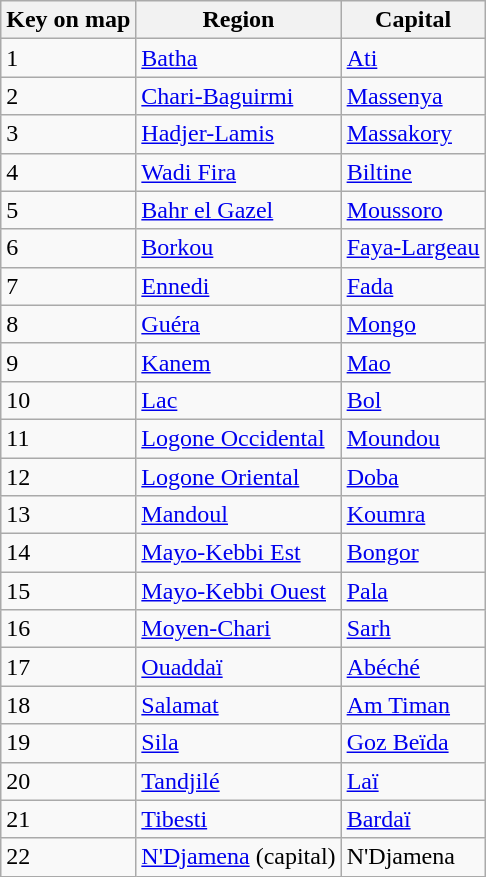<table class="wikitable sortable">
<tr>
<th>Key on map</th>
<th>Region</th>
<th>Capital</th>
</tr>
<tr>
<td>1</td>
<td><a href='#'>Batha</a></td>
<td><a href='#'>Ati</a></td>
</tr>
<tr>
<td>2</td>
<td><a href='#'>Chari-Baguirmi</a></td>
<td><a href='#'>Massenya</a></td>
</tr>
<tr>
<td>3</td>
<td><a href='#'>Hadjer-Lamis</a></td>
<td><a href='#'>Massakory</a></td>
</tr>
<tr>
<td>4</td>
<td><a href='#'>Wadi Fira</a></td>
<td><a href='#'>Biltine</a></td>
</tr>
<tr>
<td>5</td>
<td><a href='#'>Bahr el Gazel</a></td>
<td><a href='#'>Moussoro</a></td>
</tr>
<tr>
<td>6</td>
<td><a href='#'>Borkou</a></td>
<td><a href='#'>Faya-Largeau</a></td>
</tr>
<tr>
<td>7</td>
<td><a href='#'>Ennedi</a></td>
<td><a href='#'>Fada</a></td>
</tr>
<tr>
<td>8</td>
<td><a href='#'>Guéra</a></td>
<td><a href='#'>Mongo</a></td>
</tr>
<tr>
<td>9</td>
<td><a href='#'>Kanem</a></td>
<td><a href='#'>Mao</a></td>
</tr>
<tr>
<td>10</td>
<td><a href='#'>Lac</a></td>
<td><a href='#'>Bol</a></td>
</tr>
<tr>
<td>11</td>
<td><a href='#'>Logone Occidental</a></td>
<td><a href='#'>Moundou</a></td>
</tr>
<tr>
<td>12</td>
<td><a href='#'>Logone Oriental</a></td>
<td><a href='#'>Doba</a></td>
</tr>
<tr>
<td>13</td>
<td><a href='#'>Mandoul</a></td>
<td><a href='#'>Koumra</a></td>
</tr>
<tr>
<td>14</td>
<td><a href='#'>Mayo-Kebbi Est</a></td>
<td><a href='#'>Bongor</a></td>
</tr>
<tr>
<td>15</td>
<td><a href='#'>Mayo-Kebbi Ouest</a></td>
<td><a href='#'>Pala</a></td>
</tr>
<tr>
<td>16</td>
<td><a href='#'>Moyen-Chari</a></td>
<td><a href='#'>Sarh</a></td>
</tr>
<tr>
<td>17</td>
<td><a href='#'>Ouaddaï</a></td>
<td><a href='#'>Abéché</a></td>
</tr>
<tr>
<td>18</td>
<td><a href='#'>Salamat</a></td>
<td><a href='#'>Am Timan</a></td>
</tr>
<tr>
<td>19</td>
<td><a href='#'>Sila</a></td>
<td><a href='#'>Goz Beïda</a></td>
</tr>
<tr>
<td>20</td>
<td><a href='#'>Tandjilé</a></td>
<td><a href='#'>Laï</a></td>
</tr>
<tr>
<td>21</td>
<td><a href='#'>Tibesti</a></td>
<td><a href='#'>Bardaï</a></td>
</tr>
<tr>
<td>22</td>
<td><a href='#'>N'Djamena</a> (capital)</td>
<td>N'Djamena</td>
</tr>
</table>
